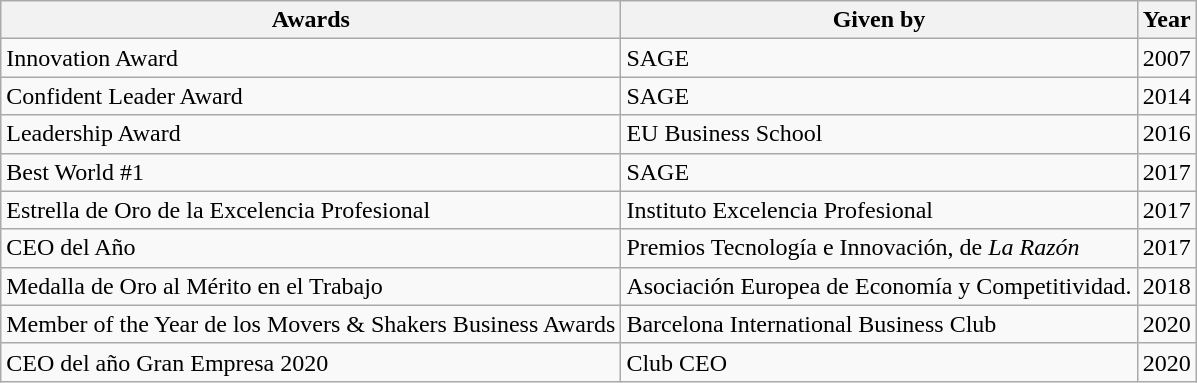<table class="wikitable">
<tr>
<th>Awards</th>
<th>Given by</th>
<th>Year</th>
</tr>
<tr>
<td>Innovation Award</td>
<td>SAGE</td>
<td>2007</td>
</tr>
<tr>
<td>Confident Leader Award</td>
<td>SAGE</td>
<td>2014</td>
</tr>
<tr>
<td>Leadership Award</td>
<td>EU Business School</td>
<td>2016</td>
</tr>
<tr>
<td>Best World #1</td>
<td>SAGE</td>
<td>2017</td>
</tr>
<tr>
<td>Estrella de Oro de la Excelencia Profesional</td>
<td>Instituto Excelencia Profesional</td>
<td>2017</td>
</tr>
<tr>
<td>CEO del Año</td>
<td>Premios Tecnología e Innovación, de <em>La Razón</em></td>
<td>2017</td>
</tr>
<tr>
<td>Medalla de Oro al Mérito en el Trabajo</td>
<td>Asociación Europea de Economía y Competitividad.</td>
<td>2018</td>
</tr>
<tr>
<td>Member of the Year de los Movers & Shakers Business Awards</td>
<td>Barcelona International Business Club</td>
<td>2020</td>
</tr>
<tr>
<td>CEO del año Gran Empresa 2020</td>
<td>Club CEO</td>
<td>2020</td>
</tr>
</table>
